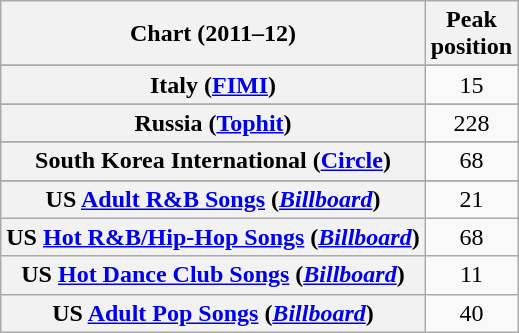<table class="wikitable sortable plainrowheaders">
<tr>
<th scope="col">Chart (2011–12)</th>
<th scope="col">Peak<br>position</th>
</tr>
<tr>
</tr>
<tr>
</tr>
<tr>
</tr>
<tr>
</tr>
<tr>
</tr>
<tr>
<th scope="row">Italy (<a href='#'>FIMI</a>)</th>
<td style="text-align:center;">15</td>
</tr>
<tr>
</tr>
<tr>
<th scope="row">Russia (<a href='#'>Tophit</a>)</th>
<td align=center>228</td>
</tr>
<tr>
</tr>
<tr>
<th scope="row">South Korea International (<a href='#'>Circle</a>)</th>
<td style="text-align:center;">68</td>
</tr>
<tr>
</tr>
<tr>
</tr>
<tr>
<th scope="row">US <a href='#'>Adult R&B Songs</a> (<em><a href='#'>Billboard</a></em>)</th>
<td style="text-align:center;">21</td>
</tr>
<tr>
<th scope="row">US <a href='#'>Hot R&B/Hip-Hop Songs</a> (<em><a href='#'>Billboard</a></em>)</th>
<td style="text-align:center;">68</td>
</tr>
<tr>
<th scope="row">US <a href='#'>Hot Dance Club Songs</a> (<em><a href='#'>Billboard</a></em>)</th>
<td style="text-align:center;">11</td>
</tr>
<tr>
<th scope="row">US <a href='#'>Adult Pop Songs</a> (<em><a href='#'>Billboard</a></em>)</th>
<td style="text-align:center;">40</td>
</tr>
</table>
